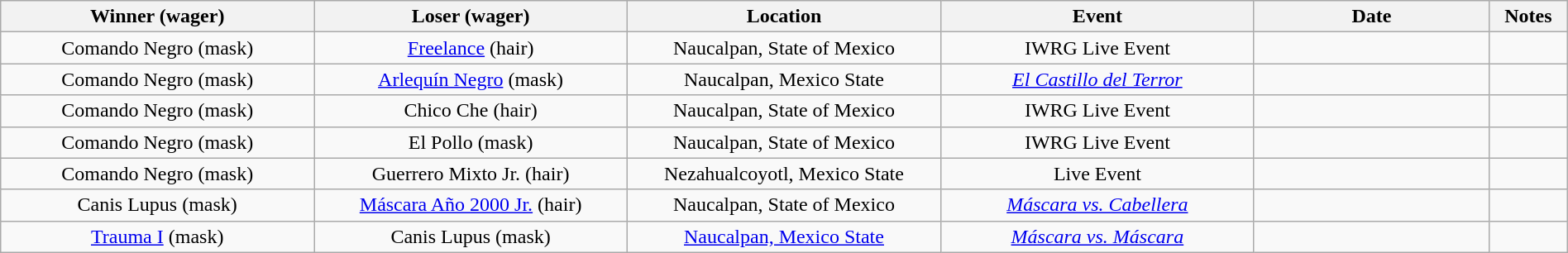<table class="wikitable sortable" width=100%  style="text-align: center">
<tr>
<th width=20% scope="col">Winner (wager)</th>
<th width=20% scope="col">Loser (wager)</th>
<th width=20% scope="col">Location</th>
<th width=20% scope="col">Event</th>
<th width=15% scope="col">Date</th>
<th class="unsortable" width=5% scope="col">Notes</th>
</tr>
<tr>
<td>Comando Negro (mask)</td>
<td><a href='#'>Freelance</a> (hair)</td>
<td>Naucalpan, State of Mexico</td>
<td>IWRG Live Event</td>
<td></td>
<td></td>
</tr>
<tr>
<td>Comando Negro (mask)</td>
<td><a href='#'>Arlequín Negro</a> (mask)</td>
<td>Naucalpan, Mexico State</td>
<td><em><a href='#'>El Castillo del Terror</a></em></td>
<td></td>
<td></td>
</tr>
<tr>
<td>Comando Negro (mask)</td>
<td>Chico Che (hair)</td>
<td>Naucalpan, State of Mexico</td>
<td>IWRG Live Event</td>
<td></td>
<td></td>
</tr>
<tr>
<td>Comando Negro (mask)</td>
<td>El Pollo (mask)</td>
<td>Naucalpan, State of Mexico</td>
<td>IWRG Live Event</td>
<td></td>
<td></td>
</tr>
<tr>
<td>Comando Negro (mask)</td>
<td>Guerrero Mixto Jr. (hair)</td>
<td>Nezahualcoyotl, Mexico State</td>
<td>Live Event</td>
<td></td>
<td></td>
</tr>
<tr>
<td>Canis Lupus (mask)</td>
<td><a href='#'>Máscara Año 2000 Jr.</a> (hair)</td>
<td>Naucalpan, State of Mexico</td>
<td><em><a href='#'>Máscara vs. Cabellera</a></em></td>
<td></td>
<td></td>
</tr>
<tr>
<td><a href='#'>Trauma I</a> (mask)</td>
<td>Canis Lupus (mask)</td>
<td><a href='#'>Naucalpan, Mexico State</a></td>
<td><em><a href='#'>Máscara vs. Máscara</a></em></td>
<td></td>
<td></td>
</tr>
</table>
